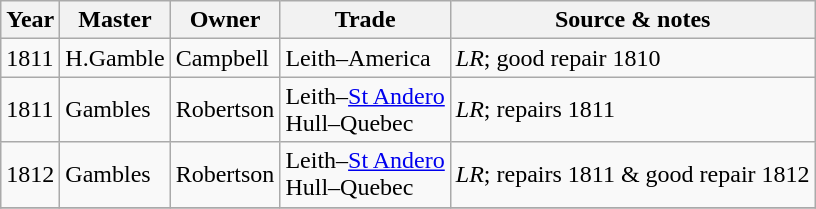<table class=" wikitable">
<tr>
<th>Year</th>
<th>Master</th>
<th>Owner</th>
<th>Trade</th>
<th>Source & notes</th>
</tr>
<tr>
<td>1811</td>
<td>H.Gamble</td>
<td>Campbell</td>
<td>Leith–America</td>
<td><em>LR</em>; good repair 1810</td>
</tr>
<tr>
<td>1811</td>
<td>Gambles</td>
<td>Robertson</td>
<td>Leith–<a href='#'>St Andero</a><br>Hull–Quebec</td>
<td><em>LR</em>; repairs 1811</td>
</tr>
<tr>
<td>1812</td>
<td>Gambles</td>
<td>Robertson</td>
<td>Leith–<a href='#'>St Andero</a><br>Hull–Quebec</td>
<td><em>LR</em>; repairs 1811 & good repair 1812</td>
</tr>
<tr>
</tr>
</table>
